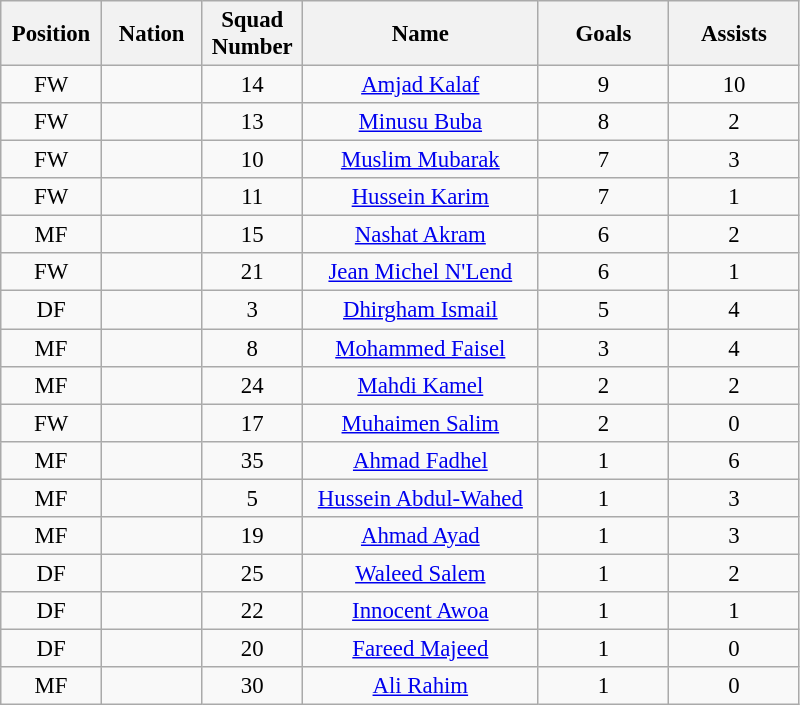<table class="wikitable sortable" style="font-size: 95%; text-align: center;">
<tr>
<th width=60>Position</th>
<th width=60>Nation</th>
<th width=60>Squad Number</th>
<th width=150>Name</th>
<th width=80>Goals</th>
<th width=80>Assists</th>
</tr>
<tr>
<td>FW</td>
<td></td>
<td>14</td>
<td><a href='#'>Amjad Kalaf</a></td>
<td>9</td>
<td>10</td>
</tr>
<tr>
<td>FW</td>
<td></td>
<td>13</td>
<td><a href='#'>Minusu Buba</a></td>
<td>8</td>
<td>2</td>
</tr>
<tr>
<td>FW</td>
<td></td>
<td>10</td>
<td><a href='#'>Muslim Mubarak</a></td>
<td>7</td>
<td>3</td>
</tr>
<tr>
<td>FW</td>
<td></td>
<td>11</td>
<td><a href='#'>Hussein Karim</a></td>
<td>7</td>
<td>1</td>
</tr>
<tr>
<td>MF</td>
<td></td>
<td>15</td>
<td><a href='#'>Nashat Akram</a></td>
<td>6</td>
<td>2</td>
</tr>
<tr>
<td>FW</td>
<td></td>
<td>21</td>
<td><a href='#'>Jean Michel N'Lend</a></td>
<td>6</td>
<td>1</td>
</tr>
<tr>
<td>DF</td>
<td></td>
<td>3</td>
<td><a href='#'>Dhirgham Ismail</a></td>
<td>5</td>
<td>4</td>
</tr>
<tr>
<td>MF</td>
<td></td>
<td>8</td>
<td><a href='#'>Mohammed Faisel</a></td>
<td>3</td>
<td>4</td>
</tr>
<tr>
<td>MF</td>
<td></td>
<td>24</td>
<td><a href='#'>Mahdi Kamel</a></td>
<td>2</td>
<td>2</td>
</tr>
<tr>
<td>FW</td>
<td></td>
<td>17</td>
<td><a href='#'>Muhaimen Salim</a></td>
<td>2</td>
<td>0</td>
</tr>
<tr>
<td>MF</td>
<td></td>
<td>35</td>
<td><a href='#'>Ahmad Fadhel</a></td>
<td>1</td>
<td>6</td>
</tr>
<tr>
<td>MF</td>
<td></td>
<td>5</td>
<td><a href='#'>Hussein Abdul-Wahed</a></td>
<td>1</td>
<td>3</td>
</tr>
<tr>
<td>MF</td>
<td></td>
<td>19</td>
<td><a href='#'>Ahmad Ayad</a></td>
<td>1</td>
<td>3</td>
</tr>
<tr>
<td>DF</td>
<td></td>
<td>25</td>
<td><a href='#'>Waleed Salem</a></td>
<td>1</td>
<td>2</td>
</tr>
<tr>
<td>DF</td>
<td></td>
<td>22</td>
<td><a href='#'>Innocent Awoa</a></td>
<td>1</td>
<td>1</td>
</tr>
<tr>
<td>DF</td>
<td></td>
<td>20</td>
<td><a href='#'>Fareed Majeed</a></td>
<td>1</td>
<td>0</td>
</tr>
<tr>
<td>MF</td>
<td></td>
<td>30</td>
<td><a href='#'>Ali Rahim</a></td>
<td>1</td>
<td>0</td>
</tr>
</table>
